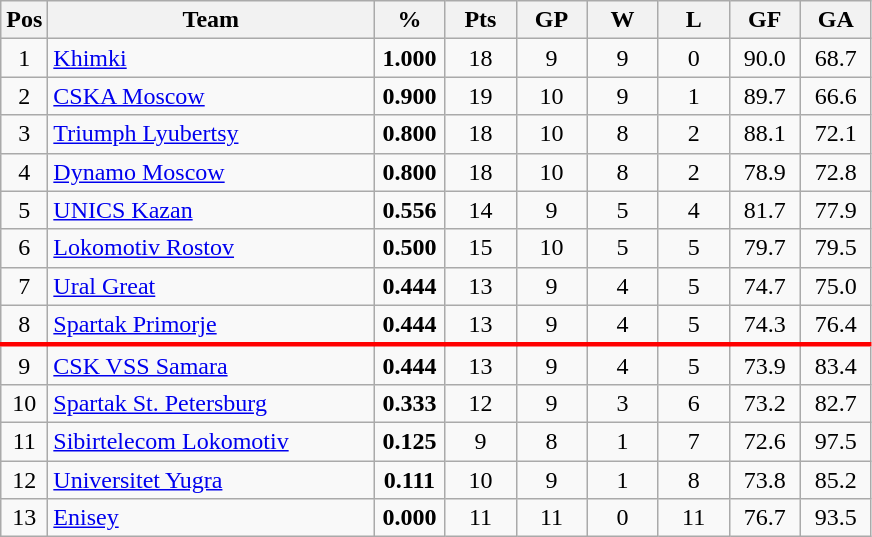<table class="wikitable sortable" style="text-align: center;">
<tr>
<th width=20>Pos</th>
<th width=210>Team</th>
<th width=40>%</th>
<th width=40><strong>Pts</strong></th>
<th width=40>GP</th>
<th width=40>W</th>
<th width=40>L</th>
<th width=40>GF</th>
<th width=40>GA</th>
</tr>
<tr>
<td>1</td>
<td align="left"><a href='#'>Khimki</a></td>
<td><strong>1.000</strong></td>
<td>18</td>
<td>9</td>
<td>9</td>
<td>0</td>
<td>90.0</td>
<td>68.7</td>
</tr>
<tr>
<td>2</td>
<td align="left"><a href='#'>CSKA Moscow</a></td>
<td><strong>0.900</strong></td>
<td>19</td>
<td>10</td>
<td>9</td>
<td>1</td>
<td>89.7</td>
<td>66.6</td>
</tr>
<tr>
<td>3</td>
<td align="left"><a href='#'>Triumph Lyubertsy</a></td>
<td><strong>0.800</strong></td>
<td>18</td>
<td>10</td>
<td>8</td>
<td>2</td>
<td>88.1</td>
<td>72.1</td>
</tr>
<tr>
<td>4</td>
<td align="left"><a href='#'>Dynamo Moscow</a></td>
<td><strong> 0.800</strong></td>
<td>18</td>
<td>10</td>
<td>8</td>
<td>2</td>
<td>78.9</td>
<td>72.8</td>
</tr>
<tr>
<td>5</td>
<td align="left"><a href='#'>UNICS Kazan</a></td>
<td><strong>0.556</strong></td>
<td>14</td>
<td>9</td>
<td>5</td>
<td>4</td>
<td>81.7</td>
<td>77.9</td>
</tr>
<tr>
<td>6</td>
<td align="left"><a href='#'>Lokomotiv Rostov</a></td>
<td><strong>0.500</strong></td>
<td>15</td>
<td>10</td>
<td>5</td>
<td>5</td>
<td>79.7</td>
<td>79.5</td>
</tr>
<tr>
<td>7</td>
<td align="left"><a href='#'>Ural Great</a></td>
<td><strong> 0.444</strong></td>
<td>13</td>
<td>9</td>
<td>4</td>
<td>5</td>
<td>74.7</td>
<td>75.0</td>
</tr>
<tr style = "border-bottom:3px solid red;">
<td>8</td>
<td align="left"><a href='#'>Spartak Primorje</a></td>
<td><strong>0.444</strong></td>
<td>13</td>
<td>9</td>
<td>4</td>
<td>5</td>
<td>74.3</td>
<td>76.4</td>
</tr>
<tr>
<td>9</td>
<td align="left"><a href='#'>CSK VSS Samara</a></td>
<td><strong>0.444</strong></td>
<td>13</td>
<td>9</td>
<td>4</td>
<td>5</td>
<td>73.9</td>
<td>83.4</td>
</tr>
<tr>
<td>10</td>
<td align="left"><a href='#'>Spartak St. Petersburg</a></td>
<td><strong>0.333</strong></td>
<td>12</td>
<td>9</td>
<td>3</td>
<td>6</td>
<td>73.2</td>
<td>82.7</td>
</tr>
<tr>
<td>11</td>
<td align="left"><a href='#'>Sibirtelecom Lokomotiv</a></td>
<td><strong>0.125</strong></td>
<td>9</td>
<td>8</td>
<td>1</td>
<td>7</td>
<td>72.6</td>
<td>97.5</td>
</tr>
<tr>
<td>12</td>
<td align="left"><a href='#'>Universitet Yugra</a></td>
<td><strong> 0.111</strong></td>
<td>10</td>
<td>9</td>
<td>1</td>
<td>8</td>
<td>73.8</td>
<td>85.2</td>
</tr>
<tr>
<td>13</td>
<td align="left"><a href='#'>Enisey</a></td>
<td><strong>0.000</strong></td>
<td>11</td>
<td>11</td>
<td>0</td>
<td>11</td>
<td>76.7</td>
<td>93.5</td>
</tr>
</table>
